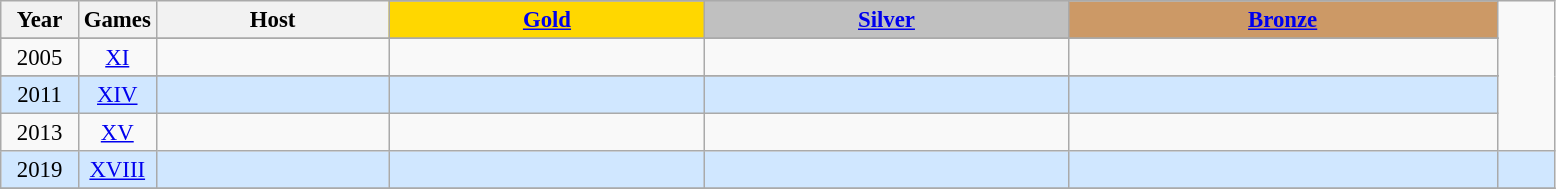<table class="wikitable" style="text-align: center; font-size:95%;">
<tr>
<th rowspan="2" style="width:5%;">Year</th>
<th rowspan="2" style="width:5%;">Games</th>
<th rowspan="2" style="width:15%;">Host</th>
</tr>
<tr>
<th style="background-color: gold"><a href='#'>Gold</a></th>
<th style="background-color: silver"><a href='#'>Silver</a></th>
<th style="background-color: #CC9966"><a href='#'>Bronze</a></th>
</tr>
<tr>
</tr>
<tr>
<td>2005</td>
<td align=center><a href='#'>XI</a></td>
<td align="left"></td>
<td align="left"></td>
<td align="left"> </td>
<td align="left"></td>
</tr>
<tr>
</tr>
<tr style="text-align:center; background:#d0e7ff;">
<td>2011</td>
<td align=center><a href='#'>XIV</a></td>
<td align="left"></td>
<td align="left"> </td>
<td align="left"></td>
<td align="left"></td>
</tr>
<tr>
<td>2013</td>
<td align=center><a href='#'>XV</a></td>
<td align="left"></td>
<td align="left"></td>
<td align="left"></td>
<td align="left"></td>
</tr>
<tr style="text-align:center; background:#d0e7ff;">
<td>2019</td>
<td align=center><a href='#'>XVIII</a></td>
<td align="left"></td>
<td align="left"></td>
<td align="left"></td>
<td align="left"></td>
<td></td>
</tr>
<tr>
</tr>
</table>
